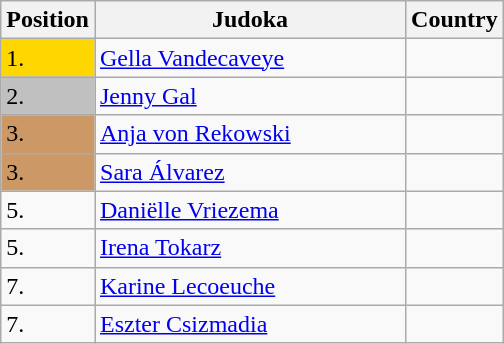<table class=wikitable>
<tr>
<th width=10>Position</th>
<th width=200>Judoka</th>
<th width=10>Country</th>
</tr>
<tr>
<td bgcolor=gold>1.</td>
<td><a href='#'>Gella Vandecaveye</a></td>
<td></td>
</tr>
<tr>
<td bgcolor="silver">2.</td>
<td><a href='#'>Jenny Gal</a></td>
<td></td>
</tr>
<tr>
<td bgcolor="CC9966">3.</td>
<td><a href='#'>Anja von Rekowski</a></td>
<td></td>
</tr>
<tr>
<td bgcolor="CC9966">3.</td>
<td><a href='#'>Sara Álvarez</a></td>
<td></td>
</tr>
<tr>
<td>5.</td>
<td><a href='#'>Daniëlle Vriezema</a></td>
<td></td>
</tr>
<tr>
<td>5.</td>
<td><a href='#'>Irena Tokarz</a></td>
<td></td>
</tr>
<tr>
<td>7.</td>
<td><a href='#'>Karine Lecoeuche</a></td>
<td></td>
</tr>
<tr>
<td>7.</td>
<td><a href='#'>Eszter Csizmadia</a></td>
<td></td>
</tr>
</table>
